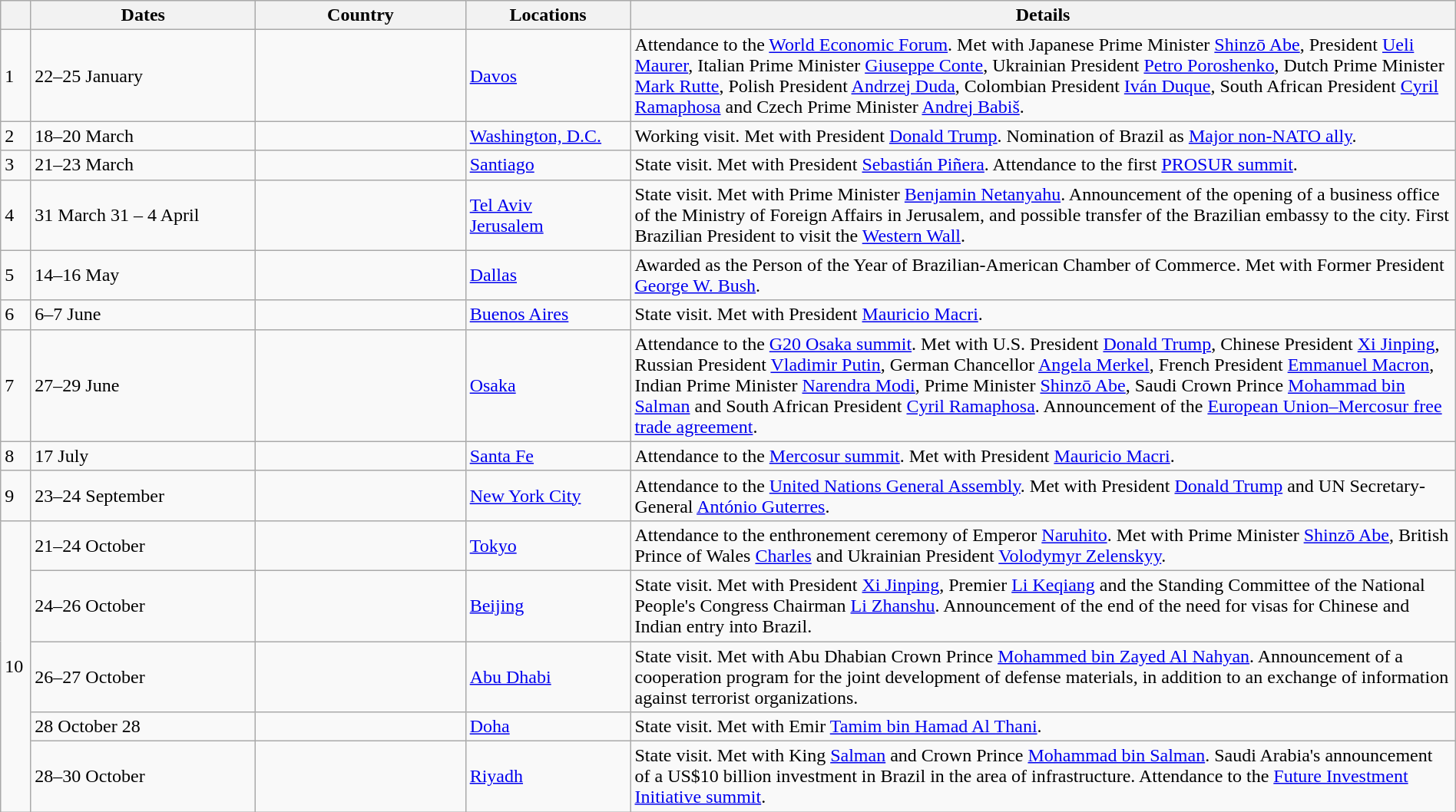<table class="wikitable" style="margin:1em auto 1em auto;">
<tr>
<th style="width: 2%;"></th>
<th style="width: 15%;">Dates</th>
<th style="width: 14%;">Country</th>
<th style="width: 11%;">Locations</th>
<th style="width: 55%;">Details</th>
</tr>
<tr>
<td>1</td>
<td>22–25 January</td>
<td></td>
<td><a href='#'>Davos</a></td>
<td>Attendance to the <a href='#'>World Economic Forum</a>. Met with Japanese Prime Minister <a href='#'>Shinzō Abe</a>, President <a href='#'>Ueli Maurer</a>, Italian Prime Minister <a href='#'>Giuseppe Conte</a>, Ukrainian President <a href='#'>Petro Poroshenko</a>, Dutch Prime Minister <a href='#'>Mark Rutte</a>, Polish President <a href='#'>Andrzej Duda</a>, Colombian President <a href='#'>Iván Duque</a>, South African President <a href='#'>Cyril Ramaphosa</a> and Czech Prime Minister <a href='#'>Andrej Babiš</a>.</td>
</tr>
<tr>
<td>2</td>
<td>18–20 March</td>
<td></td>
<td><a href='#'>Washington, D.C.</a></td>
<td>Working visit. Met with President <a href='#'>Donald Trump</a>. Nomination of Brazil as <a href='#'>Major non-NATO ally</a>.</td>
</tr>
<tr>
<td>3</td>
<td>21–23 March</td>
<td></td>
<td><a href='#'>Santiago</a></td>
<td>State visit. Met with President <a href='#'>Sebastián Piñera</a>. Attendance to the first <a href='#'>PROSUR summit</a>.</td>
</tr>
<tr>
<td>4</td>
<td>31 March 31 – 4 April</td>
<td></td>
<td><a href='#'>Tel Aviv</a><br><a href='#'>Jerusalem</a></td>
<td>State visit. Met with Prime Minister <a href='#'>Benjamin Netanyahu</a>. Announcement of the opening of a business office of the Ministry of Foreign Affairs in Jerusalem, and possible transfer of the Brazilian embassy to the city. First Brazilian President to visit the <a href='#'>Western Wall</a>.</td>
</tr>
<tr>
<td>5</td>
<td>14–16 May</td>
<td></td>
<td><a href='#'>Dallas</a></td>
<td>Awarded as the Person of the Year of Brazilian-American Chamber of Commerce. Met with Former President <a href='#'>George W. Bush</a>.</td>
</tr>
<tr>
<td>6</td>
<td>6–7 June</td>
<td></td>
<td><a href='#'>Buenos Aires</a></td>
<td>State visit. Met with President <a href='#'>Mauricio Macri</a>.</td>
</tr>
<tr>
<td>7</td>
<td>27–29 June</td>
<td></td>
<td><a href='#'>Osaka</a></td>
<td>Attendance to the <a href='#'>G20 Osaka summit</a>. Met with U.S. President <a href='#'>Donald Trump</a>, Chinese President <a href='#'>Xi Jinping</a>, Russian President <a href='#'>Vladimir Putin</a>, German Chancellor <a href='#'>Angela Merkel</a>, French President <a href='#'>Emmanuel Macron</a>, Indian Prime Minister <a href='#'>Narendra Modi</a>, Prime Minister <a href='#'>Shinzō Abe</a>, Saudi Crown Prince <a href='#'>Mohammad bin Salman</a> and South African President <a href='#'>Cyril Ramaphosa</a>. Announcement of the <a href='#'>European Union–Mercosur free trade agreement</a>.</td>
</tr>
<tr>
<td>8</td>
<td>17 July</td>
<td></td>
<td><a href='#'>Santa Fe</a></td>
<td>Attendance to the <a href='#'>Mercosur summit</a>. Met with President <a href='#'>Mauricio Macri</a>.</td>
</tr>
<tr>
<td>9</td>
<td>23–24 September</td>
<td></td>
<td><a href='#'>New York City</a></td>
<td>Attendance to the <a href='#'>United Nations General Assembly</a>. Met with President <a href='#'>Donald Trump</a> and UN Secretary-General <a href='#'>António Guterres</a>.</td>
</tr>
<tr>
<td rowspan=5>10</td>
<td>21–24 October</td>
<td></td>
<td><a href='#'>Tokyo</a></td>
<td>Attendance to the enthronement ceremony of Emperor <a href='#'>Naruhito</a>. Met with Prime Minister <a href='#'>Shinzō Abe</a>, British Prince of Wales <a href='#'>Charles</a> and Ukrainian President <a href='#'>Volodymyr Zelenskyy</a>.</td>
</tr>
<tr>
<td>24–26 October</td>
<td></td>
<td><a href='#'>Beijing</a></td>
<td>State visit. Met with President <a href='#'>Xi Jinping</a>, Premier <a href='#'>Li Keqiang</a> and the Standing Committee of the National People's Congress Chairman <a href='#'>Li Zhanshu</a>. Announcement of the end of the need for visas for Chinese and Indian entry into Brazil.</td>
</tr>
<tr>
<td>26–27 October</td>
<td></td>
<td><a href='#'>Abu Dhabi</a></td>
<td>State visit. Met with Abu Dhabian Crown Prince <a href='#'>Mohammed bin Zayed Al Nahyan</a>. Announcement of a cooperation program for the joint development of defense materials, in addition to an exchange of information against terrorist organizations.</td>
</tr>
<tr>
<td>28 October 28</td>
<td></td>
<td><a href='#'>Doha</a></td>
<td>State visit. Met with Emir <a href='#'>Tamim bin Hamad Al Thani</a>.</td>
</tr>
<tr>
<td>28–30 October</td>
<td></td>
<td><a href='#'>Riyadh</a></td>
<td>State visit. Met with King <a href='#'>Salman</a> and Crown Prince <a href='#'>Mohammad bin Salman</a>. Saudi Arabia's announcement of a US$10 billion investment in Brazil in the area of infrastructure. Attendance to the <a href='#'>Future Investment Initiative summit</a>.</td>
</tr>
</table>
